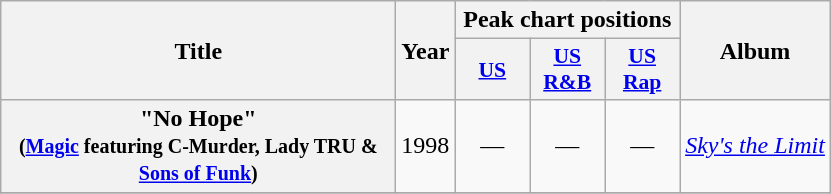<table class="wikitable plainrowheaders" style="text-align:center;">
<tr>
<th scope="col" rowspan="2" style="width:16em;">Title</th>
<th scope="col" rowspan="2">Year</th>
<th scope="col" colspan="3">Peak chart positions</th>
<th scope="col" rowspan="2">Album</th>
</tr>
<tr>
<th style="width:3em; font-size:90%"><a href='#'>US</a></th>
<th style="width:3em; font-size:90%"><a href='#'>US<br>R&B</a></th>
<th style="width:3em; font-size:90%"><a href='#'>US<br>Rap</a></th>
</tr>
<tr>
<th scope="row">"No Hope"<br><small>(<a href='#'>Magic</a> featuring C-Murder, Lady TRU & <a href='#'>Sons of Funk</a>)</small></th>
<td>1998</td>
<td>—</td>
<td>—</td>
<td>—</td>
<td><em><a href='#'>Sky's the Limit</a></em></td>
</tr>
<tr>
</tr>
</table>
